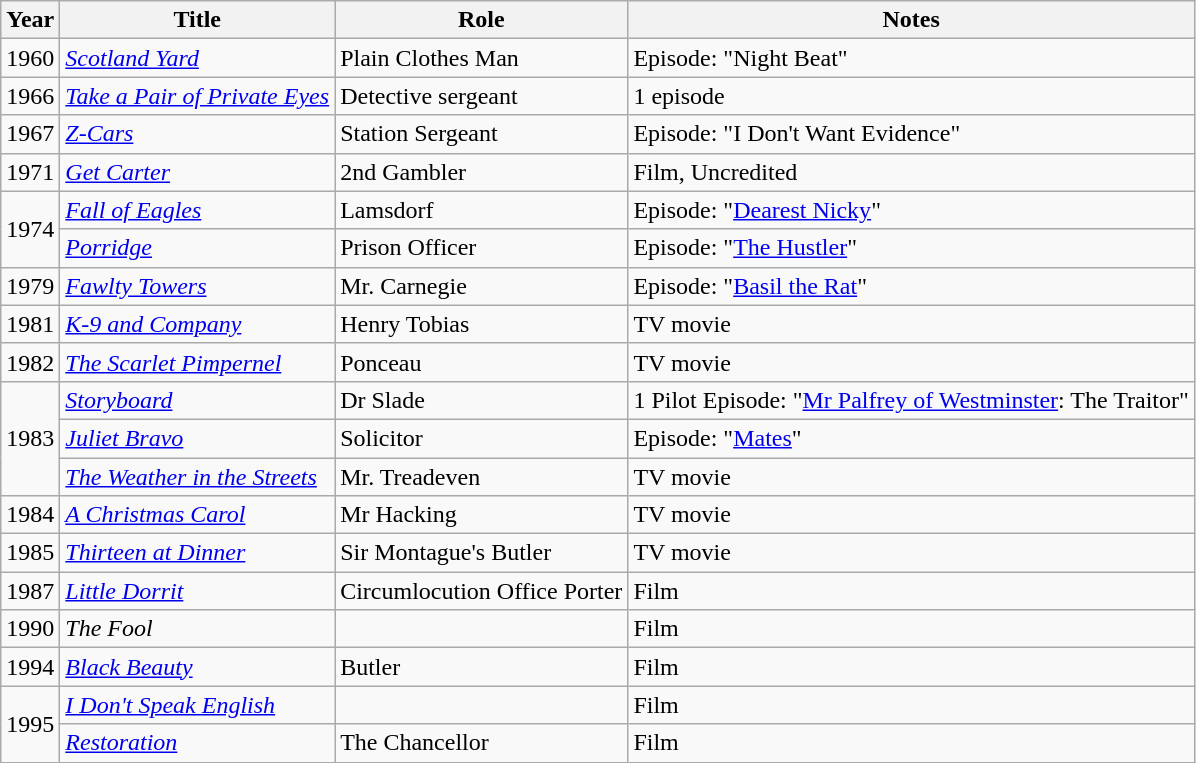<table class="wikitable sortable">
<tr>
<th>Year</th>
<th>Title</th>
<th>Role</th>
<th class="unsortable">Notes</th>
</tr>
<tr>
<td>1960</td>
<td><em><a href='#'>Scotland Yard</a></em></td>
<td>Plain Clothes Man</td>
<td>Episode: "Night Beat"</td>
</tr>
<tr>
<td>1966</td>
<td><em><a href='#'>Take a Pair of Private Eyes</a></em></td>
<td>Detective sergeant</td>
<td>1 episode</td>
</tr>
<tr>
<td>1967</td>
<td><em><a href='#'>Z-Cars</a></em></td>
<td>Station Sergeant</td>
<td>Episode: "I Don't Want Evidence"</td>
</tr>
<tr>
<td>1971</td>
<td><em><a href='#'>Get Carter</a></em></td>
<td>2nd Gambler</td>
<td>Film, Uncredited</td>
</tr>
<tr>
<td rowspan="2">1974</td>
<td><em><a href='#'>Fall of Eagles</a></em></td>
<td>Lamsdorf</td>
<td>Episode: "<a href='#'>Dearest Nicky</a>"</td>
</tr>
<tr>
<td><em><a href='#'>Porridge</a></em></td>
<td>Prison Officer</td>
<td>Episode: "<a href='#'>The Hustler</a>"</td>
</tr>
<tr>
<td>1979</td>
<td><em><a href='#'>Fawlty Towers</a></em></td>
<td>Mr. Carnegie</td>
<td>Episode: "<a href='#'>Basil the Rat</a>"</td>
</tr>
<tr>
<td>1981</td>
<td><em><a href='#'>K-9 and Company</a></em></td>
<td>Henry Tobias</td>
<td>TV movie</td>
</tr>
<tr>
<td>1982</td>
<td><em><a href='#'>The Scarlet Pimpernel</a></em></td>
<td>Ponceau</td>
<td>TV movie</td>
</tr>
<tr>
<td rowspan="3">1983</td>
<td><em><a href='#'>Storyboard</a></em></td>
<td>Dr Slade</td>
<td>1 Pilot Episode: "<a href='#'>Mr Palfrey of Westminster</a>: The Traitor"</td>
</tr>
<tr>
<td><em><a href='#'>Juliet Bravo</a></em></td>
<td>Solicitor</td>
<td>Episode: "<a href='#'>Mates</a>"</td>
</tr>
<tr>
<td><em><a href='#'>The Weather in the Streets</a></em></td>
<td>Mr. Treadeven</td>
<td>TV movie</td>
</tr>
<tr>
<td>1984</td>
<td><em><a href='#'>A Christmas Carol</a></em></td>
<td>Mr Hacking</td>
<td>TV movie</td>
</tr>
<tr>
<td>1985</td>
<td><em><a href='#'>Thirteen at Dinner</a></em></td>
<td>Sir Montague's Butler</td>
<td>TV movie</td>
</tr>
<tr>
<td>1987</td>
<td><em><a href='#'>Little Dorrit</a></em></td>
<td>Circumlocution Office Porter</td>
<td>Film</td>
</tr>
<tr>
<td>1990</td>
<td><em>The Fool</em></td>
<td></td>
<td>Film</td>
</tr>
<tr>
<td>1994</td>
<td><em><a href='#'>Black Beauty</a></em></td>
<td>Butler</td>
<td>Film</td>
</tr>
<tr>
<td rowspan="2">1995</td>
<td><em><a href='#'>I Don't Speak English</a></em></td>
<td></td>
<td>Film</td>
</tr>
<tr>
<td><em><a href='#'>Restoration</a></em></td>
<td>The Chancellor</td>
<td>Film</td>
</tr>
</table>
